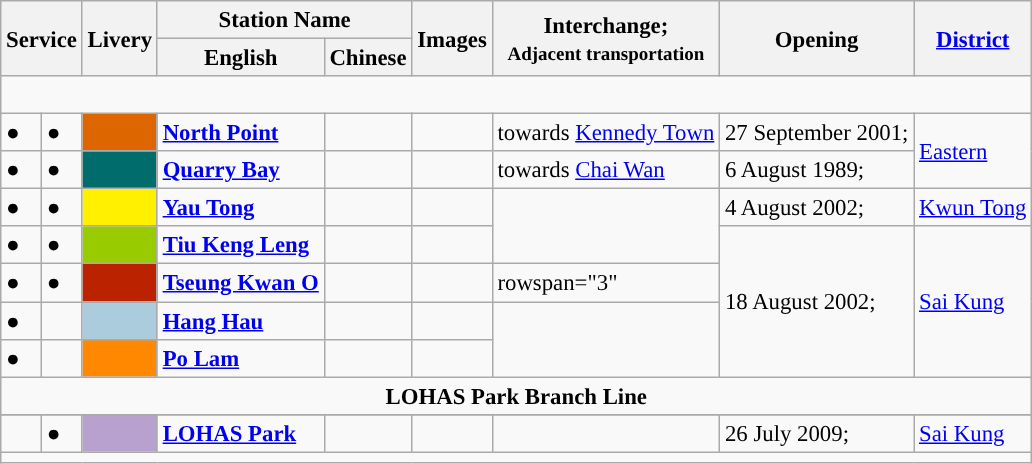<table class="wikitable" style="color: black; border-collapse: collapse; font-size: 95%">
<tr>
<th colspan="2" rowspan="2">Service</th>
<th rowspan="2">Livery</th>
<th colspan="2">Station Name</th>
<th rowspan="2">Images</th>
<th rowspan="2">Interchange;<br><small>Adjacent transportation</small></th>
<th rowspan="2">Opening</th>
<th rowspan="2"><a href='#'>District</a></th>
</tr>
<tr>
<th>English</th>
<th>Chinese</th>
</tr>
<tr>
<td colspan="9" style="text-align:center;"><strong></strong><br></td>
</tr>
<tr>
<td>●</td>
<td>●</td>
<td style="background: #DD6600"></td>
<td><strong><a href='#'>North Point</a></strong></td>
<td></td>
<td></td>
<td> towards <a href='#'>Kennedy Town</a></td>
<td>27 September 2001;<br></td>
<td rowspan="2"><a href='#'>Eastern</a></td>
</tr>
<tr>
<td>●</td>
<td>●</td>
<td style="background: #006C6C"></td>
<td><strong><a href='#'>Quarry Bay</a></strong></td>
<td></td>
<td></td>
<td> towards <a href='#'>Chai Wan</a></td>
<td>6 August 1989;<br></td>
</tr>
<tr>
<td>●</td>
<td>●</td>
<td style="background: #FFF000"></td>
<td><strong><a href='#'>Yau Tong</a></strong></td>
<td></td>
<td></td>
<td rowspan="2"></td>
<td>4 August 2002;<br></td>
<td><a href='#'>Kwun Tong</a></td>
</tr>
<tr>
<td>●</td>
<td>●</td>
<td style="background: #99CC00"></td>
<td><strong><a href='#'>Tiu Keng Leng</a></strong></td>
<td></td>
<td></td>
<td rowspan="4">18 August 2002;<br></td>
<td rowspan="4"><a href='#'>Sai Kung</a></td>
</tr>
<tr>
<td>●</td>
<td>●</td>
<td style="background: #BB2200"></td>
<td><strong><a href='#'>Tseung Kwan O</a></strong></td>
<td></td>
<td></td>
<td>rowspan="3" </td>
</tr>
<tr Interchange for LOHAS Park>
<td>●</td>
<td></td>
<td style="background: #AACCDD"></td>
<td><strong><a href='#'>Hang Hau</a></strong></td>
<td></td>
<td></td>
</tr>
<tr>
<td>●</td>
<td></td>
<td style="background: #FF8800"></td>
<td><strong><a href='#'>Po Lam</a></strong></td>
<td></td>
<td></td>
</tr>
<tr>
<td colspan="9" style="text-align:center;"><strong><span>LOHAS Park Branch Line</span></strong></td>
</tr>
<tr>
</tr>
<tr>
<td></td>
<td>●</td>
<td style="background: #B8A1CF"></td>
<td><strong><a href='#'>LOHAS Park</a></strong></td>
<td></td>
<td></td>
<td></td>
<td>26 July 2009;<br></td>
<td><a href='#'>Sai Kung</a></td>
</tr>
<tr>
<td colspan = "9"></td>
</tr>
</table>
